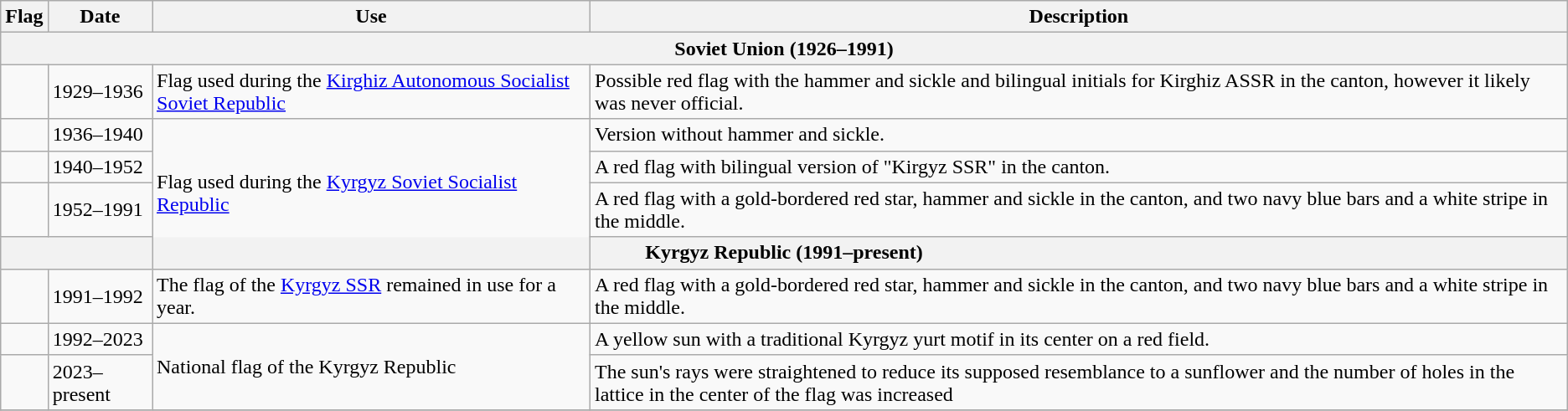<table class="wikitable">
<tr>
<th style="width:110">Flag</th>
<th style="width:80">Date</th>
<th style="width:300">Use</th>
<th style="width:300">Description</th>
</tr>
<tr>
<th colspan="4">Soviet Union (1926–1991)</th>
</tr>
<tr>
<td style="text-align:center"></td>
<td>1929–1936</td>
<td>Flag used during the <a href='#'>Kirghiz Autonomous Socialist Soviet Republic</a></td>
<td>Possible red flag with the hammer and sickle and bilingual initials for Kirghiz ASSR in the canton, however it likely was never official.</td>
</tr>
<tr>
<td style="text-align:center"><br></td>
<td>1936–1940</td>
<td rowspan=4>Flag used during the <a href='#'>Kyrgyz Soviet Socialist Republic</a></td>
<td>Version without hammer and sickle.</td>
</tr>
<tr>
<td style="text-align:center"></td>
<td>1940–1952</td>
<td>A red flag with bilingual version of "Kirgyz SSR" in the canton.</td>
</tr>
<tr>
<td style="text-align:center"></td>
<td>1952–1991</td>
<td>A red flag with a gold-bordered red star, hammer and sickle in the canton, and two navy blue bars and a white stripe in the middle.</td>
</tr>
<tr>
<th colspan="4">Kyrgyz Republic (1991–present)</th>
</tr>
<tr>
<td style="text-align:center"></td>
<td>1991–1992</td>
<td>The flag of the <a href='#'>Kyrgyz SSR</a> remained in use for a year.</td>
<td>A red flag with a gold-bordered red star, hammer and sickle in the canton, and two navy blue bars and a white stripe in the middle.</td>
</tr>
<tr>
<td style="text-align:center"></td>
<td>1992–2023</td>
<td rowspan="2">National flag of the Kyrgyz Republic</td>
<td>A yellow sun with a traditional Kyrgyz yurt motif in its center on a red field.</td>
</tr>
<tr>
<td style="text-align:center"></td>
<td>2023–present</td>
<td>The sun's rays were straightened to reduce its supposed resemblance to a sunflower and the number of holes in the lattice in the center of the flag was increased</td>
</tr>
<tr>
</tr>
</table>
